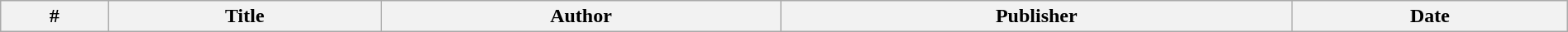<table class="wikitable" style="width:100%; margin:auto;">
<tr>
<th>#</th>
<th>Title</th>
<th>Author</th>
<th>Publisher</th>
<th>Date<br>






























</th>
</tr>
</table>
